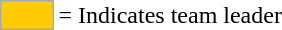<table>
<tr>
<td style="background:#FC0; border:1px solid #aaa; width:2em;"></td>
<td>= Indicates team leader</td>
</tr>
</table>
